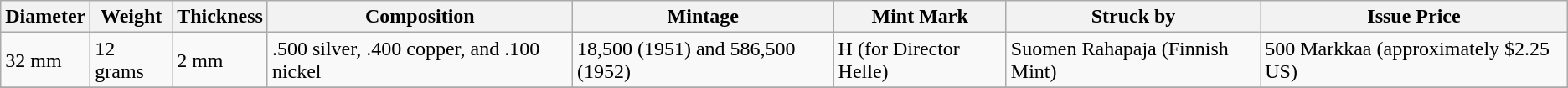<table class="wikitable">
<tr>
<th>Diameter</th>
<th>Weight</th>
<th>Thickness</th>
<th>Composition</th>
<th>Mintage</th>
<th>Mint Mark</th>
<th>Struck by</th>
<th>Issue Price</th>
</tr>
<tr>
<td>32 mm</td>
<td>12 grams</td>
<td>2 mm</td>
<td>.500 silver, .400 copper, and .100 nickel</td>
<td>18,500 (1951) and 586,500 (1952)</td>
<td>H (for Director Helle)</td>
<td>Suomen Rahapaja (Finnish Mint)</td>
<td>500 Markkaa (approximately $2.25 US)</td>
</tr>
<tr>
</tr>
</table>
